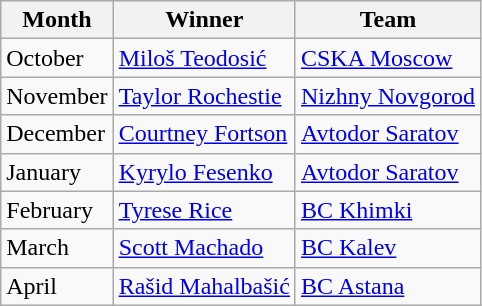<table class="wikitable sortable">
<tr>
<th>Month</th>
<th>Winner</th>
<th>Team</th>
</tr>
<tr>
<td>October</td>
<td> <a href='#'>Miloš Teodosić</a></td>
<td><a href='#'>CSKA Moscow</a></td>
</tr>
<tr>
<td>November</td>
<td> <a href='#'>Taylor Rochestie</a></td>
<td><a href='#'>Nizhny Novgorod</a></td>
</tr>
<tr>
<td>December</td>
<td> <a href='#'>Courtney Fortson</a></td>
<td><a href='#'>Avtodor Saratov</a></td>
</tr>
<tr>
<td>January</td>
<td> <a href='#'>Kyrylo Fesenko</a></td>
<td><a href='#'>Avtodor Saratov</a></td>
</tr>
<tr>
<td>February</td>
<td> <a href='#'>Tyrese Rice</a></td>
<td><a href='#'>BC Khimki</a></td>
</tr>
<tr>
<td>March</td>
<td> <a href='#'>Scott Machado</a></td>
<td><a href='#'>BC Kalev</a></td>
</tr>
<tr>
<td>April</td>
<td> <a href='#'>Rašid Mahalbašić</a></td>
<td><a href='#'>BC Astana</a></td>
</tr>
</table>
